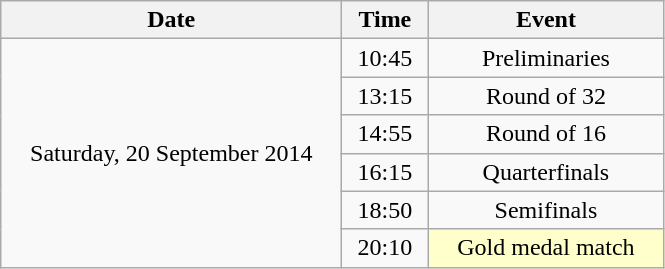<table class = "wikitable" style="text-align:center;">
<tr>
<th width=220>Date</th>
<th width=50>Time</th>
<th width=150>Event</th>
</tr>
<tr>
<td rowspan=6>Saturday, 20 September 2014</td>
<td>10:45</td>
<td>Preliminaries</td>
</tr>
<tr>
<td>13:15</td>
<td>Round of 32</td>
</tr>
<tr>
<td>14:55</td>
<td>Round of 16</td>
</tr>
<tr>
<td>16:15</td>
<td>Quarterfinals</td>
</tr>
<tr>
<td>18:50</td>
<td>Semifinals</td>
</tr>
<tr>
<td>20:10</td>
<td bgcolor=ffffcc>Gold medal match</td>
</tr>
</table>
